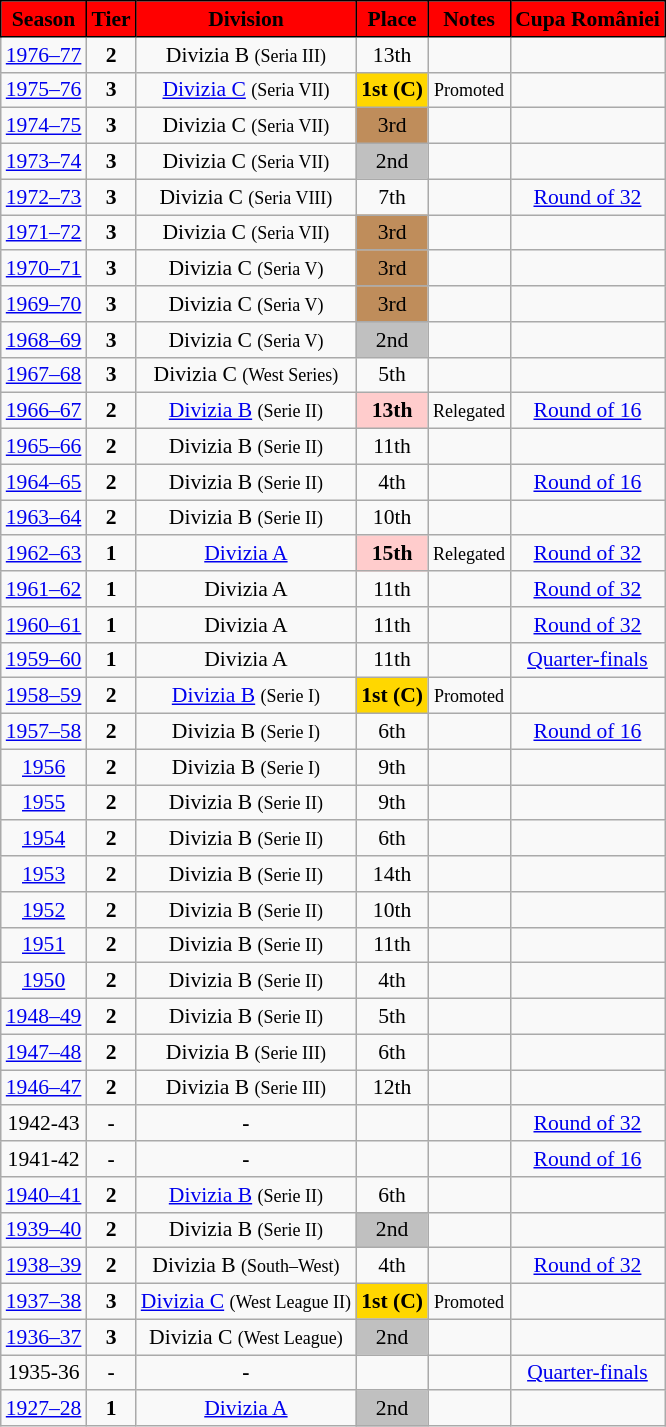<table class="wikitable" style="text-align:center; font-size:90%">
<tr>
<th style="background:#FF0000;color:#000000;border:1px solid #000000;">Season</th>
<th style="background:#FF0000;color:#000000;border:1px solid #000000;">Tier</th>
<th style="background:#FF0000;color:#000000;border:1px solid #000000;">Division</th>
<th style="background:#FF0000;color:#000000;border:1px solid #000000;">Place</th>
<th style="background:#FF0000;color:#000000;border:1px solid #000000;">Notes</th>
<th style="background:#FF0000;color:#000000;border:1px solid #000000;">Cupa României</th>
</tr>
<tr>
<td><a href='#'>1976–77</a></td>
<td><strong>2</strong></td>
<td>Divizia B <small>(Seria III)</small></td>
<td>13th</td>
<td></td>
<td></td>
</tr>
<tr>
<td><a href='#'>1975–76</a></td>
<td><strong>3</strong></td>
<td><a href='#'>Divizia C</a> <small>(Seria VII)</small></td>
<td align=center bgcolor=gold><strong>1st (C)</strong></td>
<td><small>Promoted</small></td>
<td></td>
</tr>
<tr>
<td><a href='#'>1974–75</a></td>
<td><strong>3</strong></td>
<td>Divizia C <small>(Seria VII)</small></td>
<td align=center bgcolor=#BF8D5B>3rd</td>
<td></td>
<td></td>
</tr>
<tr>
<td><a href='#'>1973–74</a></td>
<td><strong>3</strong></td>
<td>Divizia C <small>(Seria VII)</small></td>
<td align=center bgcolor=silver>2nd</td>
<td></td>
<td></td>
</tr>
<tr>
<td><a href='#'>1972–73</a></td>
<td><strong>3</strong></td>
<td>Divizia C <small>(Seria VIII)</small></td>
<td>7th</td>
<td></td>
<td><a href='#'>Round of 32</a></td>
</tr>
<tr>
<td><a href='#'>1971–72</a></td>
<td><strong>3</strong></td>
<td>Divizia C <small>(Seria VII)</small></td>
<td align=center bgcolor=#BF8D5B>3rd</td>
<td></td>
<td></td>
</tr>
<tr>
<td><a href='#'>1970–71</a></td>
<td><strong>3</strong></td>
<td>Divizia C <small>(Seria V)</small></td>
<td align=center bgcolor=#BF8D5B>3rd</td>
<td></td>
<td></td>
</tr>
<tr>
<td><a href='#'>1969–70</a></td>
<td><strong>3</strong></td>
<td>Divizia C <small>(Seria V)</small></td>
<td align=center bgcolor=#BF8D5B>3rd</td>
<td></td>
<td></td>
</tr>
<tr>
<td><a href='#'>1968–69</a></td>
<td><strong>3</strong></td>
<td>Divizia C <small>(Seria V)</small></td>
<td align=center bgcolor=silver>2nd</td>
<td></td>
<td></td>
</tr>
<tr>
<td><a href='#'>1967–68</a></td>
<td><strong>3</strong></td>
<td>Divizia C <small>(West Series)</small></td>
<td>5th</td>
<td></td>
<td></td>
</tr>
<tr>
<td><a href='#'>1966–67</a></td>
<td><strong>2</strong></td>
<td><a href='#'>Divizia B</a> <small>(Serie II)</small></td>
<td align=center bgcolor=#FFCCCC><strong>13th</strong></td>
<td><small>Relegated</small></td>
<td><a href='#'>Round of 16</a></td>
</tr>
<tr>
<td><a href='#'>1965–66</a></td>
<td><strong>2</strong></td>
<td>Divizia B <small>(Serie II)</small></td>
<td>11th</td>
<td></td>
<td></td>
</tr>
<tr>
<td><a href='#'>1964–65</a></td>
<td><strong>2</strong></td>
<td>Divizia B <small>(Serie II)</small></td>
<td>4th</td>
<td></td>
<td><a href='#'>Round of 16</a></td>
</tr>
<tr>
<td><a href='#'>1963–64</a></td>
<td><strong>2</strong></td>
<td>Divizia B <small>(Serie II)</small></td>
<td>10th</td>
<td></td>
<td></td>
</tr>
<tr>
<td><a href='#'>1962–63</a></td>
<td><strong>1</strong></td>
<td><a href='#'>Divizia A</a></td>
<td align=center bgcolor=#FFCCCC><strong>15th</strong></td>
<td><small>Relegated</small></td>
<td><a href='#'>Round of 32</a></td>
</tr>
<tr>
<td><a href='#'>1961–62</a></td>
<td><strong>1</strong></td>
<td>Divizia A</td>
<td>11th</td>
<td></td>
<td><a href='#'>Round of 32</a></td>
</tr>
<tr>
<td><a href='#'>1960–61</a></td>
<td><strong>1</strong></td>
<td>Divizia A</td>
<td>11th</td>
<td></td>
<td><a href='#'>Round of 32</a></td>
</tr>
<tr>
<td><a href='#'>1959–60</a></td>
<td><strong>1</strong></td>
<td>Divizia A</td>
<td>11th</td>
<td></td>
<td><a href='#'>Quarter-finals</a></td>
</tr>
<tr>
<td><a href='#'>1958–59</a></td>
<td><strong>2</strong></td>
<td><a href='#'>Divizia B</a> <small>(Serie I)</small></td>
<td align=center bgcolor=gold><strong>1st (C)</strong></td>
<td><small>Promoted</small></td>
<td></td>
</tr>
<tr>
<td><a href='#'>1957–58</a></td>
<td><strong>2</strong></td>
<td>Divizia B <small>(Serie I)</small></td>
<td>6th</td>
<td></td>
<td><a href='#'>Round of 16</a></td>
</tr>
<tr>
<td><a href='#'>1956</a></td>
<td><strong>2</strong></td>
<td>Divizia B <small>(Serie I)</small></td>
<td>9th</td>
<td></td>
<td></td>
</tr>
<tr>
<td><a href='#'>1955</a></td>
<td><strong>2</strong></td>
<td>Divizia B <small>(Serie II)</small></td>
<td>9th</td>
<td></td>
<td></td>
</tr>
<tr>
<td><a href='#'>1954</a></td>
<td><strong>2</strong></td>
<td>Divizia B <small>(Serie II)</small></td>
<td>6th</td>
<td></td>
<td></td>
</tr>
<tr>
<td><a href='#'>1953</a></td>
<td><strong>2</strong></td>
<td>Divizia B <small>(Serie II)</small></td>
<td>14th</td>
<td></td>
<td></td>
</tr>
<tr>
<td><a href='#'>1952</a></td>
<td><strong>2</strong></td>
<td>Divizia B <small>(Serie II)</small></td>
<td>10th</td>
<td></td>
<td></td>
</tr>
<tr>
<td><a href='#'>1951</a></td>
<td><strong>2</strong></td>
<td>Divizia B <small>(Serie II)</small></td>
<td>11th</td>
<td></td>
<td></td>
</tr>
<tr>
<td><a href='#'>1950</a></td>
<td><strong>2</strong></td>
<td>Divizia B <small>(Serie II)</small></td>
<td>4th</td>
<td></td>
<td></td>
</tr>
<tr>
<td><a href='#'>1948–49</a></td>
<td><strong>2</strong></td>
<td>Divizia B <small>(Serie II)</small></td>
<td>5th</td>
<td></td>
<td></td>
</tr>
<tr>
<td><a href='#'>1947–48</a></td>
<td><strong>2</strong></td>
<td>Divizia B <small>(Serie III)</small></td>
<td>6th</td>
<td></td>
<td></td>
</tr>
<tr>
<td><a href='#'>1946–47</a></td>
<td><strong>2</strong></td>
<td>Divizia B <small>(Serie III)</small></td>
<td>12th</td>
<td></td>
<td></td>
</tr>
<tr>
<td>1942-43</td>
<td align=center><strong>-</strong></td>
<td align=center><strong>-</strong></td>
<td></td>
<td></td>
<td><a href='#'>Round of 32</a></td>
</tr>
<tr>
<td>1941-42</td>
<td align=center><strong>-</strong></td>
<td align=center><strong>-</strong></td>
<td></td>
<td></td>
<td><a href='#'>Round of 16</a></td>
</tr>
<tr>
<td><a href='#'>1940–41</a></td>
<td><strong>2</strong></td>
<td><a href='#'>Divizia B</a> <small>(Serie II)</small></td>
<td>6th</td>
<td></td>
<td></td>
</tr>
<tr>
<td><a href='#'>1939–40</a></td>
<td><strong>2</strong></td>
<td>Divizia B <small>(Serie II)</small></td>
<td align=center bgcolor=silver>2nd</td>
<td></td>
<td></td>
</tr>
<tr>
<td><a href='#'>1938–39</a></td>
<td><strong>2</strong></td>
<td>Divizia B <small>(South–West)</small></td>
<td>4th</td>
<td></td>
<td><a href='#'>Round of 32</a></td>
</tr>
<tr>
<td><a href='#'>1937–38</a></td>
<td><strong>3</strong></td>
<td><a href='#'>Divizia C</a> <small>(West League II)</small></td>
<td align=center bgcolor=gold><strong>1st (C)</strong></td>
<td><small>Promoted</small></td>
<td></td>
</tr>
<tr>
<td><a href='#'>1936–37</a></td>
<td><strong>3</strong></td>
<td>Divizia C <small>(West League)</small></td>
<td align=center bgcolor=silver>2nd</td>
<td></td>
<td></td>
</tr>
<tr>
<td>1935-36</td>
<td align=center><strong>-</strong></td>
<td align=center><strong>-</strong></td>
<td></td>
<td></td>
<td><a href='#'>Quarter-finals</a></td>
</tr>
<tr>
<td><a href='#'>1927–28</a></td>
<td><strong>1</strong></td>
<td><a href='#'>Divizia A</a></td>
<td align=center bgcolor=silver>2nd</td>
<td></td>
<td></td>
</tr>
</table>
